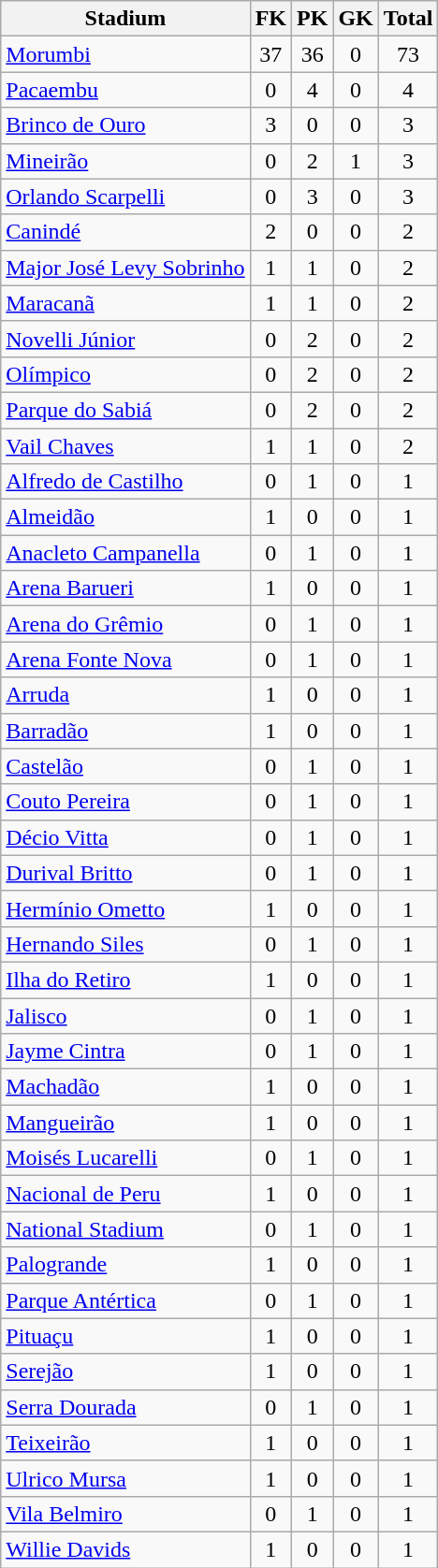<table class="wikitable sortable">
<tr>
<th>Stadium</th>
<th>FK</th>
<th>PK</th>
<th>GK</th>
<th>Total</th>
</tr>
<tr>
<td><a href='#'>Morumbi</a></td>
<td align=center>37</td>
<td align=center>36</td>
<td align=center>0</td>
<td align=center>73</td>
</tr>
<tr>
<td><a href='#'>Pacaembu</a></td>
<td align=center>0</td>
<td align=center>4</td>
<td align=center>0</td>
<td align=center>4</td>
</tr>
<tr>
<td><a href='#'>Brinco de Ouro</a></td>
<td align=center>3</td>
<td align=center>0</td>
<td align=center>0</td>
<td align=center>3</td>
</tr>
<tr>
<td><a href='#'>Mineirão</a></td>
<td align=center>0</td>
<td align=center>2</td>
<td align=center>1</td>
<td align=center>3</td>
</tr>
<tr>
<td><a href='#'>Orlando Scarpelli</a></td>
<td align=center>0</td>
<td align=center>3</td>
<td align=center>0</td>
<td align=center>3</td>
</tr>
<tr>
<td><a href='#'>Canindé</a></td>
<td align=center>2</td>
<td align=center>0</td>
<td align=center>0</td>
<td align=center>2</td>
</tr>
<tr>
<td><a href='#'>Major José Levy Sobrinho</a></td>
<td align=center>1</td>
<td align=center>1</td>
<td align=center>0</td>
<td align=center>2</td>
</tr>
<tr>
<td><a href='#'>Maracanã</a></td>
<td align=center>1</td>
<td align=center>1</td>
<td align=center>0</td>
<td align=center>2</td>
</tr>
<tr>
<td><a href='#'>Novelli Júnior</a></td>
<td align=center>0</td>
<td align=center>2</td>
<td align=center>0</td>
<td align=center>2</td>
</tr>
<tr>
<td><a href='#'>Olímpico</a></td>
<td align=center>0</td>
<td align=center>2</td>
<td align=center>0</td>
<td align=center>2</td>
</tr>
<tr>
<td><a href='#'>Parque do Sabiá</a></td>
<td align=center>0</td>
<td align=center>2</td>
<td align=center>0</td>
<td align=center>2</td>
</tr>
<tr>
<td><a href='#'>Vail Chaves</a></td>
<td align=center>1</td>
<td align=center>1</td>
<td align=center>0</td>
<td align=center>2</td>
</tr>
<tr>
<td><a href='#'>Alfredo de Castilho</a></td>
<td align=center>0</td>
<td align=center>1</td>
<td align=center>0</td>
<td align=center>1</td>
</tr>
<tr>
<td><a href='#'>Almeidão</a></td>
<td align=center>1</td>
<td align=center>0</td>
<td align=center>0</td>
<td align=center>1</td>
</tr>
<tr>
<td><a href='#'>Anacleto Campanella</a></td>
<td align=center>0</td>
<td align=center>1</td>
<td align=center>0</td>
<td align=center>1</td>
</tr>
<tr>
<td><a href='#'>Arena Barueri</a></td>
<td align=center>1</td>
<td align=center>0</td>
<td align=center>0</td>
<td align=center>1</td>
</tr>
<tr>
<td><a href='#'>Arena do Grêmio</a></td>
<td align=center>0</td>
<td align=center>1</td>
<td align=center>0</td>
<td align=center>1</td>
</tr>
<tr>
<td><a href='#'>Arena Fonte Nova</a></td>
<td align=center>0</td>
<td align=center>1</td>
<td align=center>0</td>
<td align=center>1</td>
</tr>
<tr>
<td><a href='#'>Arruda</a></td>
<td align=center>1</td>
<td align=center>0</td>
<td align=center>0</td>
<td align=center>1</td>
</tr>
<tr>
<td><a href='#'>Barradão</a></td>
<td align=center>1</td>
<td align=center>0</td>
<td align=center>0</td>
<td align=center>1</td>
</tr>
<tr>
<td><a href='#'>Castelão</a></td>
<td align=center>0</td>
<td align=center>1</td>
<td align=center>0</td>
<td align=center>1</td>
</tr>
<tr>
<td><a href='#'>Couto Pereira</a></td>
<td align=center>0</td>
<td align=center>1</td>
<td align=center>0</td>
<td align=center>1</td>
</tr>
<tr>
<td><a href='#'>Décio Vitta</a></td>
<td align=center>0</td>
<td align=center>1</td>
<td align=center>0</td>
<td align=center>1</td>
</tr>
<tr>
<td><a href='#'>Durival Britto</a></td>
<td align=center>0</td>
<td align=center>1</td>
<td align=center>0</td>
<td align=center>1</td>
</tr>
<tr>
<td><a href='#'>Hermínio Ometto</a></td>
<td align=center>1</td>
<td align=center>0</td>
<td align=center>0</td>
<td align=center>1</td>
</tr>
<tr>
<td><a href='#'>Hernando Siles</a></td>
<td align=center>0</td>
<td align=center>1</td>
<td align=center>0</td>
<td align=center>1</td>
</tr>
<tr>
<td><a href='#'>Ilha do Retiro</a></td>
<td align=center>1</td>
<td align=center>0</td>
<td align=center>0</td>
<td align=center>1</td>
</tr>
<tr>
<td><a href='#'>Jalisco</a></td>
<td align=center>0</td>
<td align=center>1</td>
<td align=center>0</td>
<td align=center>1</td>
</tr>
<tr>
<td><a href='#'>Jayme Cintra</a></td>
<td align=center>0</td>
<td align=center>1</td>
<td align=center>0</td>
<td align=center>1</td>
</tr>
<tr>
<td><a href='#'>Machadão</a></td>
<td align=center>1</td>
<td align=center>0</td>
<td align=center>0</td>
<td align=center>1</td>
</tr>
<tr>
<td><a href='#'>Mangueirão</a></td>
<td align=center>1</td>
<td align=center>0</td>
<td align=center>0</td>
<td align=center>1</td>
</tr>
<tr>
<td><a href='#'>Moisés Lucarelli</a></td>
<td align=center>0</td>
<td align=center>1</td>
<td align=center>0</td>
<td align=center>1</td>
</tr>
<tr>
<td><a href='#'>Nacional de Peru</a></td>
<td align=center>1</td>
<td align=center>0</td>
<td align=center>0</td>
<td align=center>1</td>
</tr>
<tr>
<td><a href='#'>National Stadium</a></td>
<td align=center>0</td>
<td align=center>1</td>
<td align=center>0</td>
<td align=center>1</td>
</tr>
<tr>
<td><a href='#'>Palogrande</a></td>
<td align=center>1</td>
<td align=center>0</td>
<td align=center>0</td>
<td align=center>1</td>
</tr>
<tr>
<td><a href='#'>Parque Antértica</a></td>
<td align=center>0</td>
<td align=center>1</td>
<td align=center>0</td>
<td align=center>1</td>
</tr>
<tr>
<td><a href='#'>Pituaçu</a></td>
<td align=center>1</td>
<td align=center>0</td>
<td align=center>0</td>
<td align=center>1</td>
</tr>
<tr>
<td><a href='#'>Serejão</a></td>
<td align=center>1</td>
<td align=center>0</td>
<td align=center>0</td>
<td align=center>1</td>
</tr>
<tr>
<td><a href='#'>Serra Dourada</a></td>
<td align=center>0</td>
<td align=center>1</td>
<td align=center>0</td>
<td align=center>1</td>
</tr>
<tr>
<td><a href='#'>Teixeirão</a></td>
<td align=center>1</td>
<td align=center>0</td>
<td align=center>0</td>
<td align=center>1</td>
</tr>
<tr>
<td><a href='#'>Ulrico Mursa</a></td>
<td align=center>1</td>
<td align=center>0</td>
<td align=center>0</td>
<td align=center>1</td>
</tr>
<tr>
<td><a href='#'>Vila Belmiro</a></td>
<td align=center>0</td>
<td align=center>1</td>
<td align=center>0</td>
<td align=center>1</td>
</tr>
<tr>
<td><a href='#'>Willie Davids</a></td>
<td align=center>1</td>
<td align=center>0</td>
<td align=center>0</td>
<td align=center>1</td>
</tr>
</table>
